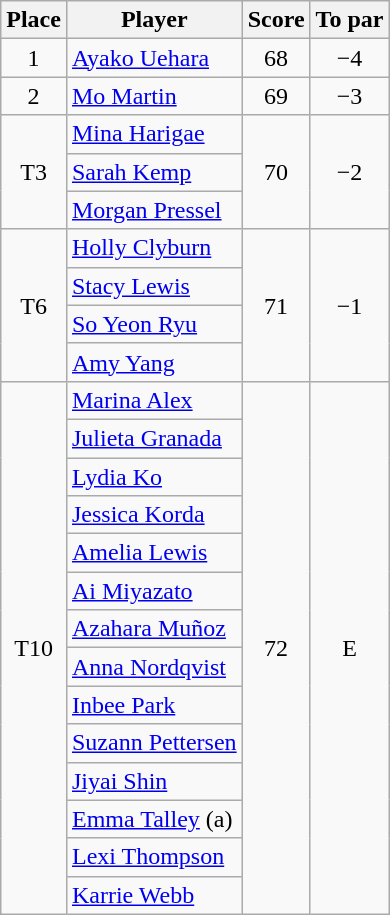<table class="wikitable">
<tr>
<th>Place</th>
<th>Player</th>
<th>Score</th>
<th>To par</th>
</tr>
<tr>
<td align=center>1</td>
<td> <a href='#'>Ayako Uehara</a></td>
<td align=center>68</td>
<td align=center>−4</td>
</tr>
<tr>
<td align=center>2</td>
<td> <a href='#'>Mo Martin</a></td>
<td align=center>69</td>
<td align=center>−3</td>
</tr>
<tr>
<td rowspan=3 align=center>T3</td>
<td> <a href='#'>Mina Harigae</a></td>
<td rowspan=3 align=center>70</td>
<td rowspan=3 align=center>−2</td>
</tr>
<tr>
<td> <a href='#'>Sarah Kemp</a></td>
</tr>
<tr>
<td> <a href='#'>Morgan Pressel</a></td>
</tr>
<tr>
<td rowspan=4 align=center>T6</td>
<td> <a href='#'>Holly Clyburn</a></td>
<td rowspan=4 align=center>71</td>
<td rowspan=4 align=center>−1</td>
</tr>
<tr>
<td> <a href='#'>Stacy Lewis</a></td>
</tr>
<tr>
<td> <a href='#'>So Yeon Ryu</a></td>
</tr>
<tr>
<td> <a href='#'>Amy Yang</a></td>
</tr>
<tr>
<td rowspan=14 align=center>T10</td>
<td> <a href='#'>Marina Alex</a></td>
<td rowspan=14 align=center>72</td>
<td rowspan=14 align=center>E</td>
</tr>
<tr>
<td> <a href='#'>Julieta Granada</a></td>
</tr>
<tr>
<td> <a href='#'>Lydia Ko</a></td>
</tr>
<tr>
<td> <a href='#'>Jessica Korda</a></td>
</tr>
<tr>
<td> <a href='#'>Amelia Lewis</a></td>
</tr>
<tr>
<td> <a href='#'>Ai Miyazato</a></td>
</tr>
<tr>
<td> <a href='#'>Azahara Muñoz</a></td>
</tr>
<tr>
<td> <a href='#'>Anna Nordqvist</a></td>
</tr>
<tr>
<td> <a href='#'>Inbee Park</a></td>
</tr>
<tr>
<td> <a href='#'>Suzann Pettersen</a></td>
</tr>
<tr>
<td> <a href='#'>Jiyai Shin</a></td>
</tr>
<tr>
<td> <a href='#'>Emma Talley</a> (a)</td>
</tr>
<tr>
<td> <a href='#'>Lexi Thompson</a></td>
</tr>
<tr>
<td> <a href='#'>Karrie Webb</a></td>
</tr>
</table>
